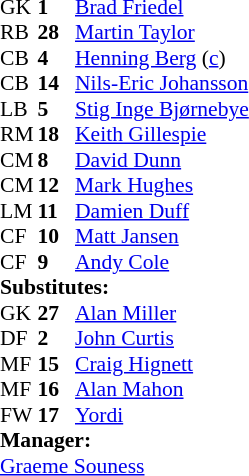<table style=font-size:90% cellspacing=0 cellpadding=0>
<tr>
<th width=25></th>
<th width=25></th>
</tr>
<tr>
<td>GK</td>
<td><strong>1</strong></td>
<td> <a href='#'>Brad Friedel</a></td>
</tr>
<tr>
<td>RB</td>
<td><strong>28</strong></td>
<td> <a href='#'>Martin Taylor</a></td>
</tr>
<tr>
<td>CB</td>
<td><strong>4</strong></td>
<td> <a href='#'>Henning Berg</a> (<a href='#'>c</a>)</td>
</tr>
<tr>
<td>CB</td>
<td><strong>14</strong></td>
<td> <a href='#'>Nils-Eric Johansson</a></td>
</tr>
<tr>
<td>LB</td>
<td><strong>5</strong></td>
<td> <a href='#'>Stig Inge Bjørnebye</a></td>
</tr>
<tr>
<td>RM</td>
<td><strong>18</strong></td>
<td> <a href='#'>Keith Gillespie</a></td>
<td></td>
<td></td>
</tr>
<tr>
<td>CM</td>
<td><strong>8</strong></td>
<td> <a href='#'>David Dunn</a></td>
</tr>
<tr>
<td>CM</td>
<td><strong>12</strong></td>
<td> <a href='#'>Mark Hughes</a></td>
</tr>
<tr>
<td>LM</td>
<td><strong>11</strong></td>
<td> <a href='#'>Damien Duff</a></td>
</tr>
<tr>
<td>CF</td>
<td><strong>10</strong></td>
<td> <a href='#'>Matt Jansen</a></td>
<td></td>
<td></td>
</tr>
<tr>
<td>CF</td>
<td><strong>9</strong></td>
<td> <a href='#'>Andy Cole</a></td>
</tr>
<tr>
<td colspan=3><strong>Substitutes:</strong></td>
</tr>
<tr>
<td>GK</td>
<td><strong>27</strong></td>
<td> <a href='#'>Alan Miller</a></td>
</tr>
<tr>
<td>DF</td>
<td><strong>2</strong></td>
<td> <a href='#'>John Curtis</a></td>
</tr>
<tr>
<td>MF</td>
<td><strong>15</strong></td>
<td> <a href='#'>Craig Hignett</a></td>
<td></td>
<td></td>
</tr>
<tr>
<td>MF</td>
<td><strong>16</strong></td>
<td> <a href='#'>Alan Mahon</a></td>
</tr>
<tr>
<td>FW</td>
<td><strong>17</strong></td>
<td> <a href='#'>Yordi</a></td>
<td></td>
<td></td>
</tr>
<tr>
<td colspan=3><strong>Manager:</strong></td>
</tr>
<tr>
<td colspan=4> <a href='#'>Graeme Souness</a></td>
</tr>
</table>
